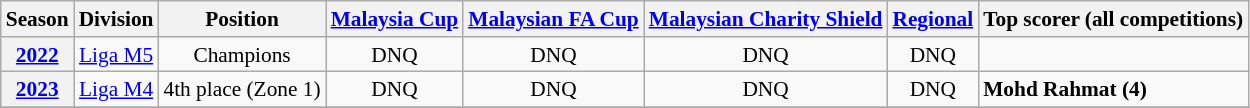<table class="wikitable" style="font-size:89%;">
<tr>
<th>Season</th>
<th>Division</th>
<th>Position</th>
<th><a href='#'>Malaysia Cup</a></th>
<th><a href='#'>Malaysian FA Cup</a></th>
<th><a href='#'>Malaysian Charity Shield</a></th>
<th><a href='#'>Regional</a></th>
<th>Top scorer (all competitions)</th>
</tr>
<tr>
<th style="text-align:center;"><a href='#'>2022</a></th>
<td style="text-align:center;"><a href='#'>Liga M5</a></td>
<td style="text-align:center;">Champions</td>
<td style="text-align:center;">DNQ</td>
<td style="text-align:center;">DNQ</td>
<td style="text-align:center;">DNQ</td>
<td style="text-align:center;">DNQ</td>
<td></td>
</tr>
<tr>
<th style="text-align:center;"><a href='#'>2023</a></th>
<td style="text-align:center;"><a href='#'>Liga M4</a></td>
<td style="text-align:center;">4th place (Zone 1)</td>
<td style="text-align:center;">DNQ</td>
<td style="text-align:center;">DNQ</td>
<td style="text-align:center;">DNQ</td>
<td style="text-align:center;">DNQ</td>
<td><strong> Mohd Rahmat (4)</strong></td>
</tr>
<tr>
</tr>
</table>
